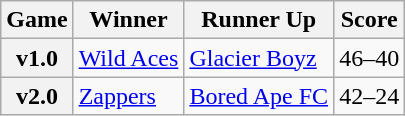<table class="wikitable">
<tr>
<th>Game</th>
<th>Winner</th>
<th>Runner Up</th>
<th>Score</th>
</tr>
<tr>
<th>v1.0</th>
<td><a href='#'>Wild Aces</a></td>
<td><a href='#'>Glacier Boyz</a></td>
<td>46–40</td>
</tr>
<tr>
<th>v2.0</th>
<td><a href='#'>Zappers</a></td>
<td><a href='#'>Bored Ape FC</a></td>
<td>42–24</td>
</tr>
</table>
